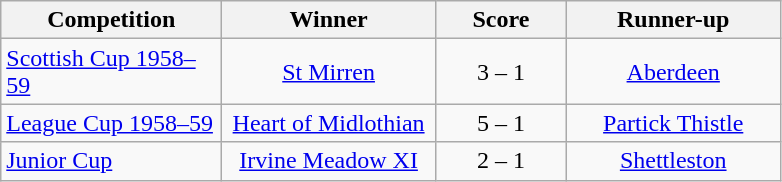<table class="wikitable" style="text-align: center;">
<tr>
<th width=140>Competition</th>
<th width=135>Winner</th>
<th width=80>Score</th>
<th width=135>Runner-up</th>
</tr>
<tr>
<td align=left><a href='#'>Scottish Cup 1958–59</a></td>
<td><a href='#'>St Mirren</a></td>
<td align=center>3 – 1</td>
<td><a href='#'>Aberdeen</a></td>
</tr>
<tr>
<td align=left><a href='#'>League Cup 1958–59</a></td>
<td><a href='#'>Heart of Midlothian</a></td>
<td align=center>5 – 1</td>
<td><a href='#'>Partick Thistle</a></td>
</tr>
<tr>
<td align=left><a href='#'>Junior Cup</a></td>
<td><a href='#'>Irvine Meadow XI</a></td>
<td align=center>2 – 1</td>
<td><a href='#'>Shettleston</a></td>
</tr>
</table>
